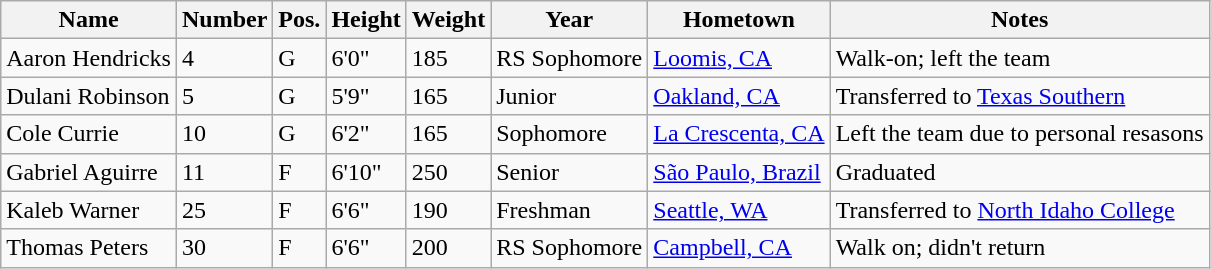<table class="wikitable sortable">
<tr>
<th>Name</th>
<th>Number</th>
<th>Pos.</th>
<th>Height</th>
<th>Weight</th>
<th>Year</th>
<th>Hometown</th>
<th class="unsortable">Notes</th>
</tr>
<tr>
<td>Aaron Hendricks</td>
<td>4</td>
<td>G</td>
<td>6'0"</td>
<td>185</td>
<td>RS Sophomore</td>
<td><a href='#'>Loomis, CA</a></td>
<td>Walk-on; left the team</td>
</tr>
<tr>
<td>Dulani Robinson</td>
<td>5</td>
<td>G</td>
<td>5'9"</td>
<td>165</td>
<td>Junior</td>
<td><a href='#'>Oakland, CA</a></td>
<td>Transferred to <a href='#'>Texas Southern</a></td>
</tr>
<tr>
<td>Cole Currie</td>
<td>10</td>
<td>G</td>
<td>6'2"</td>
<td>165</td>
<td>Sophomore</td>
<td><a href='#'>La Crescenta, CA</a></td>
<td>Left the team due to personal resasons</td>
</tr>
<tr>
<td>Gabriel Aguirre</td>
<td>11</td>
<td>F</td>
<td>6'10"</td>
<td>250</td>
<td>Senior</td>
<td><a href='#'>São Paulo, Brazil</a></td>
<td>Graduated</td>
</tr>
<tr>
<td>Kaleb Warner</td>
<td>25</td>
<td>F</td>
<td>6'6"</td>
<td>190</td>
<td>Freshman</td>
<td><a href='#'>Seattle, WA</a></td>
<td>Transferred to <a href='#'>North Idaho College</a></td>
</tr>
<tr>
<td>Thomas Peters</td>
<td>30</td>
<td>F</td>
<td>6'6"</td>
<td>200</td>
<td>RS Sophomore</td>
<td><a href='#'>Campbell, CA</a></td>
<td>Walk on; didn't return</td>
</tr>
</table>
